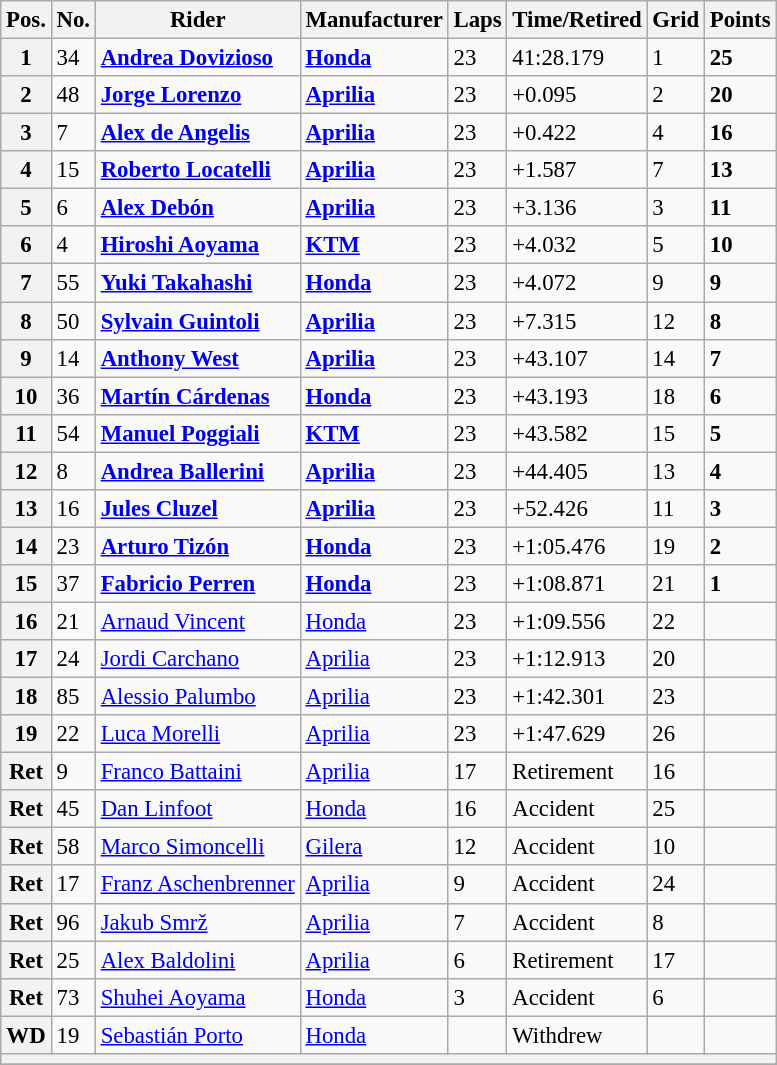<table class="wikitable" style="font-size: 95%;">
<tr>
<th>Pos.</th>
<th>No.</th>
<th>Rider</th>
<th>Manufacturer</th>
<th>Laps</th>
<th>Time/Retired</th>
<th>Grid</th>
<th>Points</th>
</tr>
<tr>
<th>1</th>
<td>34</td>
<td> <strong><a href='#'>Andrea Dovizioso</a></strong></td>
<td><strong><a href='#'>Honda</a></strong></td>
<td>23</td>
<td>41:28.179</td>
<td>1</td>
<td><strong>25</strong></td>
</tr>
<tr>
<th>2</th>
<td>48</td>
<td> <strong><a href='#'>Jorge Lorenzo</a></strong></td>
<td><strong><a href='#'>Aprilia</a></strong></td>
<td>23</td>
<td>+0.095</td>
<td>2</td>
<td><strong>20</strong></td>
</tr>
<tr>
<th>3</th>
<td>7</td>
<td> <strong><a href='#'>Alex de Angelis</a></strong></td>
<td><strong><a href='#'>Aprilia</a></strong></td>
<td>23</td>
<td>+0.422</td>
<td>4</td>
<td><strong>16</strong></td>
</tr>
<tr>
<th>4</th>
<td>15</td>
<td> <strong><a href='#'>Roberto Locatelli</a></strong></td>
<td><strong><a href='#'>Aprilia</a></strong></td>
<td>23</td>
<td>+1.587</td>
<td>7</td>
<td><strong>13</strong></td>
</tr>
<tr>
<th>5</th>
<td>6</td>
<td> <strong><a href='#'>Alex Debón</a></strong></td>
<td><strong><a href='#'>Aprilia</a></strong></td>
<td>23</td>
<td>+3.136</td>
<td>3</td>
<td><strong>11</strong></td>
</tr>
<tr>
<th>6</th>
<td>4</td>
<td> <strong><a href='#'>Hiroshi Aoyama</a></strong></td>
<td><strong><a href='#'>KTM</a></strong></td>
<td>23</td>
<td>+4.032</td>
<td>5</td>
<td><strong>10</strong></td>
</tr>
<tr>
<th>7</th>
<td>55</td>
<td> <strong><a href='#'>Yuki Takahashi</a></strong></td>
<td><strong><a href='#'>Honda</a></strong></td>
<td>23</td>
<td>+4.072</td>
<td>9</td>
<td><strong>9</strong></td>
</tr>
<tr>
<th>8</th>
<td>50</td>
<td> <strong><a href='#'>Sylvain Guintoli</a></strong></td>
<td><strong><a href='#'>Aprilia</a></strong></td>
<td>23</td>
<td>+7.315</td>
<td>12</td>
<td><strong>8</strong></td>
</tr>
<tr>
<th>9</th>
<td>14</td>
<td> <strong><a href='#'>Anthony West</a></strong></td>
<td><strong><a href='#'>Aprilia</a></strong></td>
<td>23</td>
<td>+43.107</td>
<td>14</td>
<td><strong>7</strong></td>
</tr>
<tr>
<th>10</th>
<td>36</td>
<td> <strong><a href='#'>Martín Cárdenas</a></strong></td>
<td><strong><a href='#'>Honda</a></strong></td>
<td>23</td>
<td>+43.193</td>
<td>18</td>
<td><strong>6</strong></td>
</tr>
<tr>
<th>11</th>
<td>54</td>
<td> <strong><a href='#'>Manuel Poggiali</a></strong></td>
<td><strong><a href='#'>KTM</a></strong></td>
<td>23</td>
<td>+43.582</td>
<td>15</td>
<td><strong>5</strong></td>
</tr>
<tr>
<th>12</th>
<td>8</td>
<td> <strong><a href='#'>Andrea Ballerini</a></strong></td>
<td><strong><a href='#'>Aprilia</a></strong></td>
<td>23</td>
<td>+44.405</td>
<td>13</td>
<td><strong>4</strong></td>
</tr>
<tr>
<th>13</th>
<td>16</td>
<td> <strong><a href='#'>Jules Cluzel</a></strong></td>
<td><strong><a href='#'>Aprilia</a></strong></td>
<td>23</td>
<td>+52.426</td>
<td>11</td>
<td><strong>3</strong></td>
</tr>
<tr>
<th>14</th>
<td>23</td>
<td> <strong><a href='#'>Arturo Tizón</a></strong></td>
<td><strong><a href='#'>Honda</a></strong></td>
<td>23</td>
<td>+1:05.476</td>
<td>19</td>
<td><strong>2</strong></td>
</tr>
<tr>
<th>15</th>
<td>37</td>
<td> <strong><a href='#'>Fabricio Perren</a></strong></td>
<td><strong><a href='#'>Honda</a></strong></td>
<td>23</td>
<td>+1:08.871</td>
<td>21</td>
<td><strong>1</strong></td>
</tr>
<tr>
<th>16</th>
<td>21</td>
<td> <a href='#'>Arnaud Vincent</a></td>
<td><a href='#'>Honda</a></td>
<td>23</td>
<td>+1:09.556</td>
<td>22</td>
<td></td>
</tr>
<tr>
<th>17</th>
<td>24</td>
<td> <a href='#'>Jordi Carchano</a></td>
<td><a href='#'>Aprilia</a></td>
<td>23</td>
<td>+1:12.913</td>
<td>20</td>
<td></td>
</tr>
<tr>
<th>18</th>
<td>85</td>
<td> <a href='#'>Alessio Palumbo</a></td>
<td><a href='#'>Aprilia</a></td>
<td>23</td>
<td>+1:42.301</td>
<td>23</td>
<td></td>
</tr>
<tr>
<th>19</th>
<td>22</td>
<td> <a href='#'>Luca Morelli</a></td>
<td><a href='#'>Aprilia</a></td>
<td>23</td>
<td>+1:47.629</td>
<td>26</td>
<td></td>
</tr>
<tr>
<th>Ret</th>
<td>9</td>
<td> <a href='#'>Franco Battaini</a></td>
<td><a href='#'>Aprilia</a></td>
<td>17</td>
<td>Retirement</td>
<td>16</td>
<td></td>
</tr>
<tr>
<th>Ret</th>
<td>45</td>
<td> <a href='#'>Dan Linfoot</a></td>
<td><a href='#'>Honda</a></td>
<td>16</td>
<td>Accident</td>
<td>25</td>
<td></td>
</tr>
<tr>
<th>Ret</th>
<td>58</td>
<td> <a href='#'>Marco Simoncelli</a></td>
<td><a href='#'>Gilera</a></td>
<td>12</td>
<td>Accident</td>
<td>10</td>
<td></td>
</tr>
<tr>
<th>Ret</th>
<td>17</td>
<td> <a href='#'>Franz Aschenbrenner</a></td>
<td><a href='#'>Aprilia</a></td>
<td>9</td>
<td>Accident</td>
<td>24</td>
<td></td>
</tr>
<tr>
<th>Ret</th>
<td>96</td>
<td> <a href='#'>Jakub Smrž</a></td>
<td><a href='#'>Aprilia</a></td>
<td>7</td>
<td>Accident</td>
<td>8</td>
<td></td>
</tr>
<tr>
<th>Ret</th>
<td>25</td>
<td> <a href='#'>Alex Baldolini</a></td>
<td><a href='#'>Aprilia</a></td>
<td>6</td>
<td>Retirement</td>
<td>17</td>
<td></td>
</tr>
<tr>
<th>Ret</th>
<td>73</td>
<td> <a href='#'>Shuhei Aoyama</a></td>
<td><a href='#'>Honda</a></td>
<td>3</td>
<td>Accident</td>
<td>6</td>
<td></td>
</tr>
<tr>
<th>WD</th>
<td>19</td>
<td> <a href='#'>Sebastián Porto</a></td>
<td><a href='#'>Honda</a></td>
<td></td>
<td>Withdrew</td>
<td></td>
<td></td>
</tr>
<tr>
<th colspan=8></th>
</tr>
<tr>
</tr>
</table>
